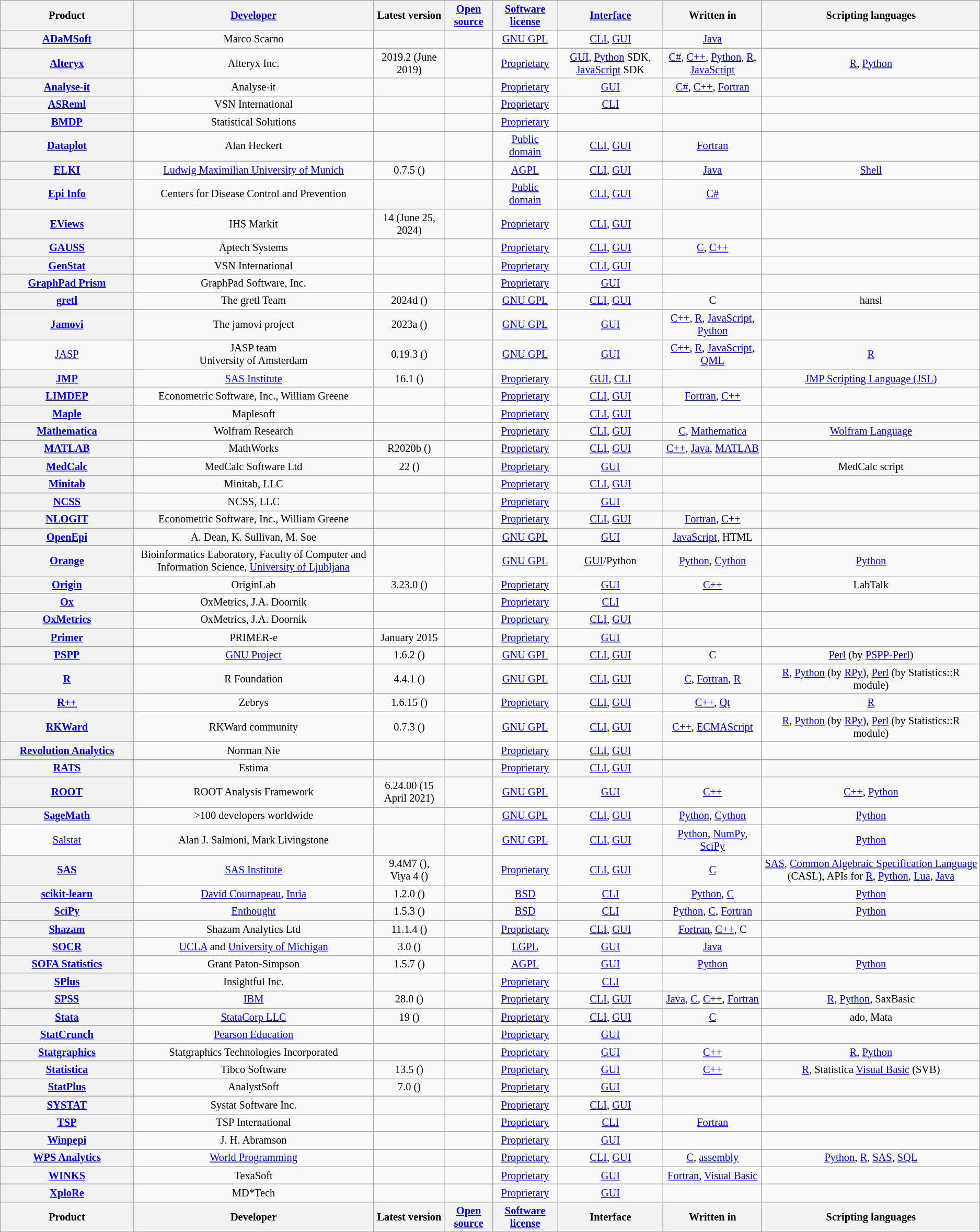<table class="wikitable sortable" style="font-size: 85%; text-align: center; width: auto;">
<tr>
<th style="width:12em">Product</th>
<th><a href='#'>Developer</a></th>
<th class="unsortable">Latest version</th>
<th><a href='#'>Open source</a></th>
<th><a href='#'>Software license</a></th>
<th><a href='#'>Interface</a></th>
<th>Written in</th>
<th>Scripting languages</th>
</tr>
<tr>
<th><a href='#'>ADaMSoft</a></th>
<td>Marco Scarno</td>
<td></td>
<td></td>
<td><a href='#'>GNU GPL</a></td>
<td><a href='#'>CLI</a>, <a href='#'>GUI</a></td>
<td><a href='#'>Java</a></td>
<td></td>
</tr>
<tr>
<th><a href='#'>Alteryx</a></th>
<td>Alteryx Inc.</td>
<td>2019.2 (June 2019)</td>
<td></td>
<td><a href='#'>Proprietary</a></td>
<td><a href='#'>GUI</a>, <a href='#'>Python</a> SDK, <a href='#'>JavaScript</a> SDK</td>
<td><a href='#'>C#</a>, <a href='#'>C++</a>, <a href='#'>Python</a>, <a href='#'>R</a>, <a href='#'>JavaScript</a></td>
<td><a href='#'>R</a>, <a href='#'>Python</a></td>
</tr>
<tr>
<th><a href='#'>Analyse-it</a></th>
<td>Analyse-it</td>
<td></td>
<td></td>
<td><a href='#'>Proprietary</a></td>
<td><a href='#'>GUI</a></td>
<td><a href='#'>C#</a>, <a href='#'>C++</a>, <a href='#'>Fortran</a></td>
<td></td>
</tr>
<tr>
<th><a href='#'>ASReml</a></th>
<td>VSN International</td>
<td></td>
<td></td>
<td><a href='#'>Proprietary</a></td>
<td><a href='#'>CLI</a></td>
<td></td>
<td></td>
</tr>
<tr>
<th><a href='#'>BMDP</a></th>
<td>Statistical Solutions</td>
<td></td>
<td></td>
<td><a href='#'>Proprietary</a></td>
<td></td>
<td></td>
<td></td>
</tr>
<tr>
<th><a href='#'>Dataplot</a></th>
<td>Alan Heckert</td>
<td></td>
<td></td>
<td><a href='#'>Public domain</a></td>
<td><a href='#'>CLI</a>, <a href='#'>GUI</a></td>
<td><a href='#'>Fortran</a></td>
<td></td>
</tr>
<tr>
<th><a href='#'>ELKI</a></th>
<td><a href='#'>Ludwig Maximilian University of Munich</a></td>
<td>0.7.5 ()</td>
<td></td>
<td><a href='#'>AGPL</a></td>
<td><a href='#'>CLI</a>, <a href='#'>GUI</a></td>
<td><a href='#'>Java</a></td>
<td><a href='#'>Shell</a></td>
</tr>
<tr>
<th><a href='#'>Epi Info</a></th>
<td>Centers for Disease Control and Prevention</td>
<td></td>
<td></td>
<td><a href='#'>Public domain</a></td>
<td><a href='#'>CLI</a>, <a href='#'>GUI</a></td>
<td><a href='#'>C#</a></td>
<td></td>
</tr>
<tr>
<th><a href='#'>EViews</a></th>
<td>IHS Markit</td>
<td>14 (June 25, 2024)</td>
<td></td>
<td><a href='#'>Proprietary</a></td>
<td><a href='#'>CLI</a>, <a href='#'>GUI</a></td>
<td></td>
<td></td>
</tr>
<tr>
<th><a href='#'>GAUSS</a></th>
<td>Aptech Systems</td>
<td></td>
<td></td>
<td><a href='#'>Proprietary</a></td>
<td><a href='#'>CLI</a>, <a href='#'>GUI</a></td>
<td><a href='#'>C</a>, <a href='#'>C++</a></td>
<td></td>
</tr>
<tr>
<th><a href='#'>GenStat</a></th>
<td>VSN International</td>
<td></td>
<td></td>
<td><a href='#'>Proprietary</a></td>
<td><a href='#'>CLI</a>, <a href='#'>GUI</a></td>
<td></td>
<td></td>
</tr>
<tr>
<th><a href='#'>GraphPad Prism</a></th>
<td>GraphPad Software, Inc.</td>
<td></td>
<td></td>
<td><a href='#'>Proprietary</a></td>
<td><a href='#'>GUI</a></td>
<td></td>
<td></td>
</tr>
<tr>
<th><a href='#'>gretl</a></th>
<td>The gretl Team</td>
<td>2024d ()</td>
<td></td>
<td><a href='#'>GNU GPL</a></td>
<td><a href='#'>CLI</a>, <a href='#'>GUI</a></td>
<td>C</td>
<td>hansl</td>
</tr>
<tr>
<th><a href='#'>Jamovi</a></th>
<td>The jamovi project</td>
<td>2023a ()</td>
<td></td>
<td><a href='#'>GNU GPL</a></td>
<td><a href='#'>GUI</a></td>
<td><a href='#'>C++</a>, <a href='#'>R</a>, <a href='#'>JavaScript</a>, <a href='#'>Python</a></td>
<td></td>
</tr>
<tr>
<td><a href='#'>JASP</a></td>
<td>JASP team<br>University of Amsterdam</td>
<td>0.19.3 ()</td>
<td></td>
<td><a href='#'>GNU GPL</a></td>
<td><a href='#'>GUI</a></td>
<td><a href='#'>C++</a>, <a href='#'>R</a>, <a href='#'>JavaScript</a>, <a href='#'>QML</a></td>
<td><a href='#'>R</a></td>
</tr>
<tr>
<th><a href='#'>JMP</a></th>
<td><a href='#'>SAS Institute</a></td>
<td>16.1 ()</td>
<td></td>
<td><a href='#'>Proprietary</a></td>
<td><a href='#'>GUI</a>, <a href='#'>CLI</a></td>
<td></td>
<td><a href='#'>JMP Scripting Language (JSL)</a></td>
</tr>
<tr>
<th><a href='#'>LIMDEP</a></th>
<td>Econometric Software, Inc., William Greene</td>
<td></td>
<td></td>
<td><a href='#'>Proprietary</a></td>
<td><a href='#'>CLI</a>, <a href='#'>GUI</a></td>
<td><a href='#'>Fortran</a>, <a href='#'>C++</a></td>
<td></td>
</tr>
<tr>
<th><a href='#'>Maple</a></th>
<td>Maplesoft</td>
<td></td>
<td></td>
<td><a href='#'>Proprietary</a></td>
<td><a href='#'>CLI</a>, <a href='#'>GUI</a></td>
<td></td>
<td></td>
</tr>
<tr>
<th><a href='#'>Mathematica</a></th>
<td>Wolfram Research</td>
<td></td>
<td></td>
<td><a href='#'>Proprietary</a></td>
<td><a href='#'>CLI</a>, <a href='#'>GUI</a></td>
<td><a href='#'>C</a>, <a href='#'>Mathematica</a></td>
<td><a href='#'>Wolfram Language</a></td>
</tr>
<tr>
<th><a href='#'>MATLAB</a></th>
<td>MathWorks</td>
<td>R2020b ()</td>
<td></td>
<td><a href='#'>Proprietary</a></td>
<td><a href='#'>CLI</a>, <a href='#'>GUI</a></td>
<td><a href='#'>C++</a>, <a href='#'>Java</a>, <a href='#'>MATLAB</a></td>
<td></td>
</tr>
<tr>
<th><a href='#'>MedCalc</a></th>
<td>MedCalc Software Ltd</td>
<td>22 ()</td>
<td></td>
<td><a href='#'>Proprietary</a></td>
<td><a href='#'>GUI</a></td>
<td></td>
<td>MedCalc script</td>
</tr>
<tr>
<th><a href='#'>Minitab</a></th>
<td>Minitab, LLC</td>
<td></td>
<td></td>
<td><a href='#'>Proprietary</a></td>
<td><a href='#'>CLI</a>, <a href='#'>GUI</a></td>
<td></td>
<td></td>
</tr>
<tr>
<th><a href='#'>NCSS</a></th>
<td>NCSS, LLC</td>
<td></td>
<td></td>
<td><a href='#'>Proprietary</a></td>
<td><a href='#'>GUI</a></td>
<td></td>
<td></td>
</tr>
<tr>
<th><a href='#'>NLOGIT</a></th>
<td>Econometric Software, Inc., William Greene</td>
<td></td>
<td></td>
<td><a href='#'>Proprietary</a></td>
<td><a href='#'>CLI</a>, <a href='#'>GUI</a></td>
<td><a href='#'>Fortran</a>, <a href='#'>C++</a></td>
<td></td>
</tr>
<tr>
<th><a href='#'>OpenEpi</a></th>
<td>A. Dean, K. Sullivan, M. Soe</td>
<td></td>
<td></td>
<td><a href='#'>GNU GPL</a></td>
<td><a href='#'>GUI</a></td>
<td><a href='#'>JavaScript</a>, HTML</td>
<td></td>
</tr>
<tr>
<th><a href='#'>Orange</a></th>
<td>Bioinformatics Laboratory, Faculty of Computer and Information Science, <a href='#'>University of Ljubljana</a></td>
<td></td>
<td></td>
<td><a href='#'>GNU GPL</a></td>
<td><a href='#'>GUI</a>/Python</td>
<td><a href='#'>Python</a>, <a href='#'>Cython</a></td>
<td><a href='#'>Python</a></td>
</tr>
<tr>
<th><a href='#'>Origin</a></th>
<td>OriginLab</td>
<td>3.23.0 ()</td>
<td></td>
<td><a href='#'>Proprietary</a></td>
<td><a href='#'>GUI</a></td>
<td><a href='#'>C++</a></td>
<td>LabTalk</td>
</tr>
<tr>
<th><a href='#'>Ox</a></th>
<td>OxMetrics, J.A. Doornik</td>
<td></td>
<td></td>
<td><a href='#'>Proprietary</a></td>
<td><a href='#'>CLI</a></td>
<td></td>
<td></td>
</tr>
<tr>
<th><a href='#'>OxMetrics</a></th>
<td>OxMetrics, J.A. Doornik</td>
<td></td>
<td></td>
<td><a href='#'>Proprietary</a></td>
<td><a href='#'>CLI</a>, <a href='#'>GUI</a></td>
<td></td>
<td></td>
</tr>
<tr>
<th><a href='#'>Primer</a></th>
<td>PRIMER-e</td>
<td>January 2015</td>
<td></td>
<td><a href='#'>Proprietary</a></td>
<td><a href='#'>GUI</a></td>
<td></td>
<td></td>
</tr>
<tr>
<th><a href='#'>PSPP</a></th>
<td><a href='#'>GNU Project</a></td>
<td>1.6.2 ()</td>
<td></td>
<td><a href='#'>GNU GPL</a></td>
<td><a href='#'>CLI</a>, <a href='#'>GUI</a></td>
<td>C</td>
<td><a href='#'>Perl</a> (by <a href='#'>PSPP-Perl</a>)</td>
</tr>
<tr>
<th><a href='#'>R</a></th>
<td>R Foundation</td>
<td>4.4.1 ()</td>
<td></td>
<td><a href='#'>GNU GPL</a></td>
<td><a href='#'>CLI</a>, <a href='#'>GUI</a></td>
<td><a href='#'>C</a>, <a href='#'>Fortran</a>, <a href='#'>R</a></td>
<td><a href='#'>R</a>, <a href='#'>Python</a> (by <a href='#'>RPy</a>), <a href='#'>Perl</a> (by Statistics::R module)</td>
</tr>
<tr>
<th><a href='#'>R++</a></th>
<td>Zebrys</td>
<td>1.6.15 () </td>
<td></td>
<td><a href='#'>Proprietary</a></td>
<td><a href='#'>CLI</a>, <a href='#'>GUI</a></td>
<td><a href='#'>C++</a>, <a href='#'>Qt</a></td>
<td><a href='#'>R</a></td>
</tr>
<tr>
<th><a href='#'>RKWard</a></th>
<td>RKWard community</td>
<td>0.7.3 () </td>
<td></td>
<td><a href='#'>GNU GPL</a></td>
<td><a href='#'>CLI</a>, <a href='#'>GUI</a></td>
<td><a href='#'>C++</a>, <a href='#'>ECMAScript</a></td>
<td><a href='#'>R</a>, <a href='#'>Python</a> (by <a href='#'>RPy</a>), <a href='#'>Perl</a> (by Statistics::R module)</td>
</tr>
<tr>
<th><a href='#'>Revolution Analytics</a></th>
<td>Norman Nie</td>
<td></td>
<td></td>
<td><a href='#'>Proprietary</a></td>
<td><a href='#'>CLI</a>, <a href='#'>GUI</a></td>
<td></td>
<td></td>
</tr>
<tr>
<th><a href='#'>RATS</a></th>
<td>Estima</td>
<td></td>
<td></td>
<td><a href='#'>Proprietary</a></td>
<td><a href='#'>CLI</a>, <a href='#'>GUI</a></td>
<td></td>
<td></td>
</tr>
<tr>
<th><a href='#'>ROOT</a></th>
<td>ROOT Analysis Framework</td>
<td>6.24.00 (15 April 2021)</td>
<td></td>
<td><a href='#'>GNU GPL</a></td>
<td><a href='#'>GUI</a></td>
<td><a href='#'>C++</a></td>
<td><a href='#'>C++</a>, <a href='#'>Python</a></td>
</tr>
<tr>
<th><a href='#'>SageMath</a></th>
<td>>100 developers worldwide</td>
<td></td>
<td></td>
<td><a href='#'>GNU GPL</a></td>
<td><a href='#'>CLI</a>, <a href='#'>GUI</a></td>
<td><a href='#'>Python</a>, <a href='#'>Cython</a></td>
<td><a href='#'>Python</a></td>
</tr>
<tr>
<td><a href='#'>Salstat</a></td>
<td>Alan J. Salmoni, Mark Livingstone</td>
<td></td>
<td></td>
<td><a href='#'>GNU GPL</a></td>
<td><a href='#'>CLI</a>, <a href='#'>GUI</a></td>
<td><a href='#'>Python</a>, <a href='#'>NumPy</a>, <a href='#'>SciPy</a></td>
<td><a href='#'>Python</a></td>
</tr>
<tr>
<th><a href='#'>SAS</a></th>
<td><a href='#'>SAS Institute</a></td>
<td>9.4M7 (), <br>Viya 4 ()<br></td>
<td></td>
<td><a href='#'>Proprietary</a></td>
<td><a href='#'>CLI</a>, <a href='#'>GUI</a></td>
<td><a href='#'>C</a></td>
<td><a href='#'>SAS</a>, <a href='#'>Common Algebraic Specification Language</a> (CASL), APIs for <a href='#'>R</a>, <a href='#'>Python</a>, <a href='#'>Lua</a>, <a href='#'>Java</a></td>
</tr>
<tr>
<th><a href='#'>scikit-learn</a></th>
<td><a href='#'>David Cournapeau</a>, <a href='#'>Inria</a></td>
<td>1.2.0 ()</td>
<td></td>
<td><a href='#'>BSD</a></td>
<td><a href='#'>CLI</a></td>
<td><a href='#'>Python</a>, <a href='#'>C</a></td>
<td><a href='#'>Python</a></td>
</tr>
<tr>
<th><a href='#'>SciPy</a></th>
<td><a href='#'>Enthought</a></td>
<td>1.5.3 ()</td>
<td></td>
<td><a href='#'>BSD</a></td>
<td><a href='#'>CLI</a></td>
<td><a href='#'>Python</a>, <a href='#'>C</a>, <a href='#'>Fortran</a></td>
<td><a href='#'>Python</a></td>
</tr>
<tr>
<th><a href='#'>Shazam</a></th>
<td>Shazam Analytics Ltd</td>
<td>11.1.4 ()</td>
<td></td>
<td><a href='#'>Proprietary</a></td>
<td><a href='#'>CLI</a>, <a href='#'>GUI</a></td>
<td><a href='#'>Fortran</a>, <a href='#'>C++</a>, C</td>
<td></td>
</tr>
<tr>
<th><a href='#'>SOCR</a></th>
<td><a href='#'>UCLA</a> and <a href='#'>University of Michigan</a></td>
<td>3.0 ()</td>
<td></td>
<td><a href='#'>LGPL</a></td>
<td><a href='#'>GUI</a></td>
<td><a href='#'>Java</a></td>
<td></td>
</tr>
<tr>
<th><a href='#'>SOFA Statistics</a></th>
<td>Grant Paton-Simpson</td>
<td>1.5.7 ()</td>
<td></td>
<td><a href='#'>AGPL</a></td>
<td><a href='#'>GUI</a></td>
<td><a href='#'>Python</a></td>
<td><a href='#'>Python</a></td>
</tr>
<tr>
<th><a href='#'>SPlus</a></th>
<td>Insightful Inc.</td>
<td></td>
<td></td>
<td><a href='#'>Proprietary</a></td>
<td><a href='#'>CLI</a></td>
<td></td>
<td></td>
</tr>
<tr>
<th><a href='#'>SPSS</a></th>
<td><a href='#'>IBM</a></td>
<td>28.0 ()</td>
<td></td>
<td><a href='#'>Proprietary</a></td>
<td><a href='#'>CLI</a>, <a href='#'>GUI</a></td>
<td><a href='#'>Java</a>, <a href='#'>C</a>, <a href='#'>C++</a>, <a href='#'>Fortran</a></td>
<td><a href='#'>R</a>, <a href='#'>Python</a>, SaxBasic</td>
</tr>
<tr>
<th><a href='#'>Stata</a></th>
<td><a href='#'>StataCorp LLC</a></td>
<td>19 ()</td>
<td></td>
<td><a href='#'>Proprietary</a></td>
<td><a href='#'>CLI</a>, <a href='#'>GUI</a></td>
<td><a href='#'>C</a></td>
<td>ado, Mata</td>
</tr>
<tr>
<th><a href='#'>StatCrunch</a></th>
<td><a href='#'>Pearson Education</a></td>
<td></td>
<td></td>
<td><a href='#'>Proprietary</a></td>
<td><a href='#'>GUI</a></td>
<td></td>
<td></td>
</tr>
<tr>
<th><a href='#'>Statgraphics</a></th>
<td>Statgraphics Technologies Incorporated</td>
<td></td>
<td></td>
<td><a href='#'>Proprietary</a></td>
<td><a href='#'>GUI</a></td>
<td><a href='#'>C++</a></td>
<td><a href='#'>R</a>, <a href='#'>Python</a></td>
</tr>
<tr>
<th><a href='#'>Statistica</a></th>
<td>Tibco Software</td>
<td>13.5 ()</td>
<td></td>
<td><a href='#'>Proprietary</a></td>
<td><a href='#'>GUI</a></td>
<td><a href='#'>C++</a></td>
<td><a href='#'>R</a>, Statistica <a href='#'>Visual Basic</a> (SVB)</td>
</tr>
<tr>
<th><a href='#'>StatPlus</a></th>
<td>AnalystSoft</td>
<td>7.0 ()</td>
<td></td>
<td><a href='#'>Proprietary</a></td>
<td><a href='#'>GUI</a></td>
<td></td>
<td></td>
</tr>
<tr>
<th><a href='#'>SYSTAT</a></th>
<td>Systat Software Inc.</td>
<td></td>
<td></td>
<td><a href='#'>Proprietary</a></td>
<td><a href='#'>CLI</a>, <a href='#'>GUI</a></td>
<td></td>
<td></td>
</tr>
<tr>
<th><a href='#'>TSP</a></th>
<td>TSP International</td>
<td></td>
<td></td>
<td><a href='#'>Proprietary</a></td>
<td><a href='#'>CLI</a></td>
<td><a href='#'>Fortran</a></td>
<td></td>
</tr>
<tr>
<th><a href='#'>Winpepi</a></th>
<td>J. H. Abramson</td>
<td></td>
<td></td>
<td><a href='#'>Proprietary</a></td>
<td><a href='#'>GUI</a></td>
<td></td>
<td></td>
</tr>
<tr>
<th><a href='#'>WPS Analytics</a></th>
<td><a href='#'>World Programming</a></td>
<td></td>
<td></td>
<td><a href='#'>Proprietary</a></td>
<td><a href='#'>CLI</a>, <a href='#'>GUI</a></td>
<td><a href='#'>C</a>, <a href='#'>assembly</a></td>
<td><a href='#'>Python</a>, <a href='#'>R</a>, <a href='#'>SAS</a>, <a href='#'>SQL</a></td>
</tr>
<tr>
<th><a href='#'>WINKS</a></th>
<td>TexaSoft</td>
<td></td>
<td></td>
<td><a href='#'>Proprietary</a></td>
<td><a href='#'>GUI</a></td>
<td><a href='#'>Fortran</a>, <a href='#'>Visual Basic</a></td>
<td></td>
</tr>
<tr>
<th><a href='#'>XploRe</a></th>
<td>MD*Tech</td>
<td></td>
<td></td>
<td><a href='#'>Proprietary</a></td>
<td><a href='#'>GUI</a></td>
<td></td>
<td></td>
</tr>
<tr class="sortbottom">
<th style="width:12em">Product</th>
<th>Developer</th>
<th class="unsortable">Latest version</th>
<th><a href='#'>Open source</a></th>
<th><a href='#'>Software license</a></th>
<th>Interface</th>
<th>Written in</th>
<th>Scripting languages</th>
</tr>
</table>
